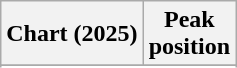<table class="wikitable plainrowheaders sortable">
<tr>
<th scope="col">Chart (2025)</th>
<th scope="col">Peak<br>position</th>
</tr>
<tr>
</tr>
<tr>
</tr>
<tr>
</tr>
<tr>
</tr>
<tr>
</tr>
</table>
